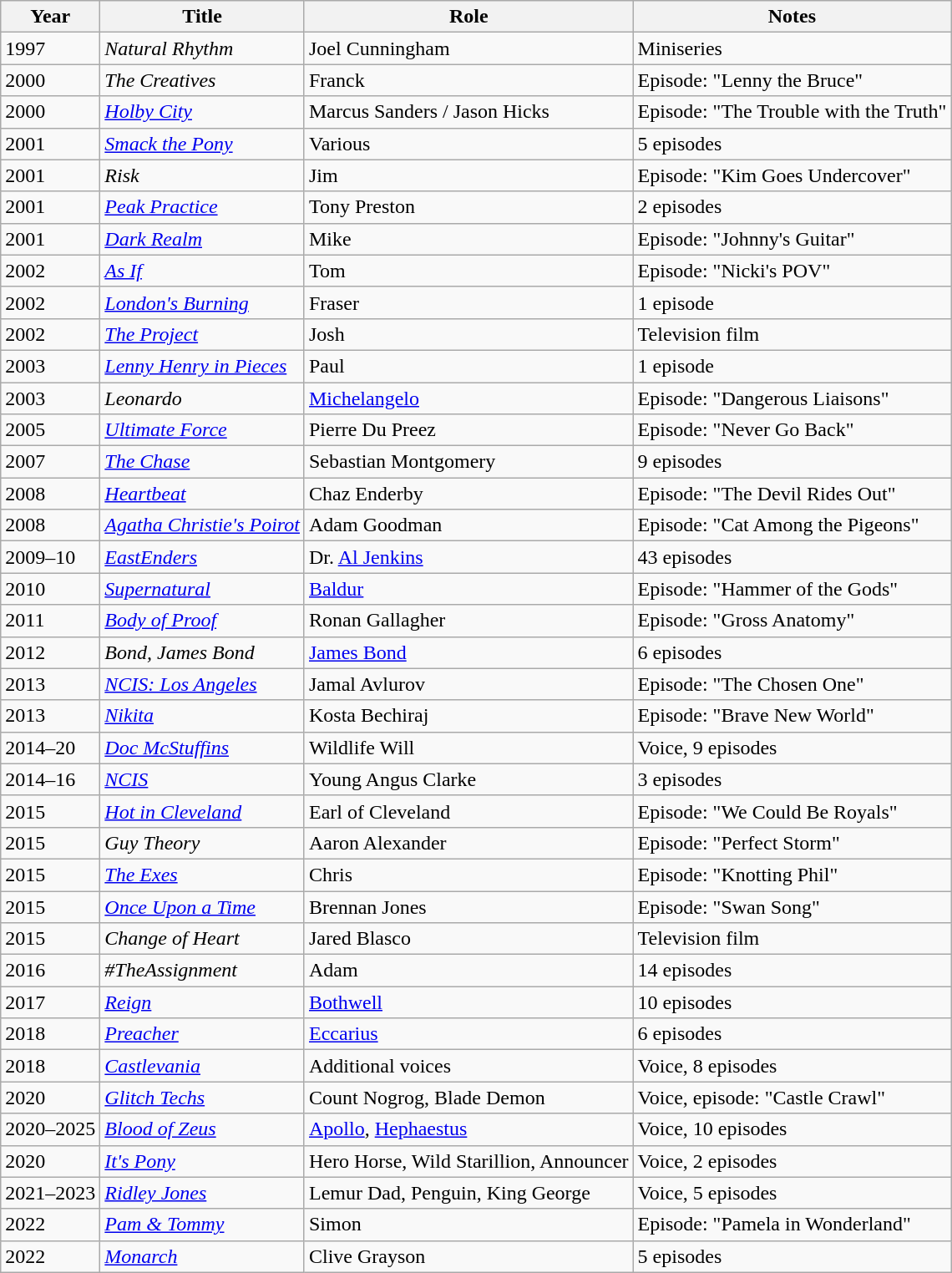<table class="wikitable sortable">
<tr>
<th>Year</th>
<th>Title</th>
<th>Role</th>
<th class="unsortable">Notes</th>
</tr>
<tr>
<td>1997</td>
<td><em>Natural Rhythm</em></td>
<td>Joel Cunningham</td>
<td>Miniseries</td>
</tr>
<tr>
<td>2000</td>
<td><em>The Creatives</em></td>
<td>Franck</td>
<td>Episode: "Lenny the Bruce"</td>
</tr>
<tr>
<td>2000</td>
<td><em><a href='#'>Holby City</a></em></td>
<td>Marcus Sanders / Jason Hicks</td>
<td>Episode: "The Trouble with the Truth"</td>
</tr>
<tr>
<td>2001</td>
<td><em><a href='#'>Smack the Pony</a></em></td>
<td>Various</td>
<td>5 episodes</td>
</tr>
<tr>
<td>2001</td>
<td><em>Risk</em></td>
<td>Jim</td>
<td>Episode: "Kim Goes Undercover"</td>
</tr>
<tr>
<td>2001</td>
<td><em><a href='#'>Peak Practice</a></em></td>
<td>Tony Preston</td>
<td>2 episodes</td>
</tr>
<tr>
<td>2001</td>
<td><em><a href='#'>Dark Realm</a></em></td>
<td>Mike</td>
<td>Episode: "Johnny's Guitar"</td>
</tr>
<tr>
<td>2002</td>
<td><em><a href='#'>As If</a></em></td>
<td>Tom</td>
<td>Episode: "Nicki's POV"</td>
</tr>
<tr>
<td>2002</td>
<td><em><a href='#'>London's Burning</a></em></td>
<td>Fraser</td>
<td>1 episode</td>
</tr>
<tr>
<td>2002</td>
<td><em><a href='#'>The Project</a></em></td>
<td>Josh</td>
<td>Television film</td>
</tr>
<tr>
<td>2003</td>
<td><em><a href='#'>Lenny Henry in Pieces</a></em></td>
<td>Paul</td>
<td>1 episode</td>
</tr>
<tr>
<td>2003</td>
<td><em>Leonardo</em></td>
<td><a href='#'>Michelangelo</a></td>
<td>Episode: "Dangerous Liaisons"</td>
</tr>
<tr>
<td>2005</td>
<td><em><a href='#'>Ultimate Force</a></em></td>
<td>Pierre Du Preez</td>
<td>Episode: "Never Go Back"</td>
</tr>
<tr>
<td>2007</td>
<td><em><a href='#'>The Chase</a></em></td>
<td>Sebastian Montgomery</td>
<td>9 episodes</td>
</tr>
<tr>
<td>2008</td>
<td><em><a href='#'>Heartbeat</a></em></td>
<td>Chaz Enderby</td>
<td>Episode: "The Devil Rides Out"</td>
</tr>
<tr>
<td>2008</td>
<td><em><a href='#'>Agatha Christie's Poirot</a></em></td>
<td>Adam Goodman</td>
<td>Episode: "Cat Among the Pigeons"</td>
</tr>
<tr>
<td>2009–10</td>
<td><em><a href='#'>EastEnders</a></em></td>
<td>Dr. <a href='#'>Al Jenkins</a></td>
<td>43 episodes</td>
</tr>
<tr>
<td>2010</td>
<td><em><a href='#'>Supernatural</a></em></td>
<td><a href='#'>Baldur</a></td>
<td>Episode: "Hammer of the Gods"</td>
</tr>
<tr>
<td>2011</td>
<td><em><a href='#'>Body of Proof</a></em></td>
<td>Ronan Gallagher</td>
<td>Episode: "Gross Anatomy"</td>
</tr>
<tr>
<td>2012</td>
<td><em>Bond, James Bond</em></td>
<td><a href='#'>James Bond</a></td>
<td>6 episodes</td>
</tr>
<tr>
<td>2013</td>
<td><em><a href='#'>NCIS: Los Angeles</a></em></td>
<td>Jamal Avlurov</td>
<td>Episode: "The Chosen One"</td>
</tr>
<tr>
<td>2013</td>
<td><em><a href='#'>Nikita</a></em></td>
<td>Kosta Bechiraj</td>
<td>Episode: "Brave New World"</td>
</tr>
<tr>
<td>2014–20</td>
<td><em><a href='#'>Doc McStuffins</a></em></td>
<td>Wildlife Will</td>
<td>Voice, 9 episodes</td>
</tr>
<tr>
<td>2014–16</td>
<td><em><a href='#'>NCIS</a></em></td>
<td>Young Angus Clarke</td>
<td>3 episodes</td>
</tr>
<tr>
<td>2015</td>
<td><em><a href='#'>Hot in Cleveland</a></em></td>
<td>Earl of Cleveland</td>
<td>Episode: "We Could Be Royals"</td>
</tr>
<tr>
<td>2015</td>
<td><em>Guy Theory</em></td>
<td>Aaron Alexander</td>
<td>Episode: "Perfect Storm"</td>
</tr>
<tr>
<td>2015</td>
<td><em><a href='#'>The Exes</a></em></td>
<td>Chris</td>
<td>Episode: "Knotting Phil"</td>
</tr>
<tr>
<td>2015</td>
<td><em><a href='#'>Once Upon a Time</a></em></td>
<td>Brennan Jones</td>
<td>Episode: "Swan Song"</td>
</tr>
<tr>
<td>2015</td>
<td><em>Change of Heart</em></td>
<td>Jared Blasco</td>
<td>Television film</td>
</tr>
<tr>
<td>2016</td>
<td><em>#TheAssignment</em></td>
<td>Adam</td>
<td>14 episodes</td>
</tr>
<tr>
<td>2017</td>
<td><em><a href='#'>Reign</a></em></td>
<td><a href='#'>Bothwell</a></td>
<td>10 episodes</td>
</tr>
<tr>
<td>2018</td>
<td><em><a href='#'>Preacher</a></em></td>
<td><a href='#'>Eccarius</a></td>
<td>6 episodes</td>
</tr>
<tr>
<td>2018</td>
<td><em><a href='#'>Castlevania</a></em></td>
<td>Additional voices</td>
<td>Voice, 8 episodes</td>
</tr>
<tr>
<td>2020</td>
<td><em><a href='#'>Glitch Techs</a></em></td>
<td>Count Nogrog, Blade Demon</td>
<td>Voice, episode: "Castle Crawl"</td>
</tr>
<tr>
<td>2020–2025</td>
<td><em><a href='#'>Blood of Zeus</a></em></td>
<td><a href='#'>Apollo</a>, <a href='#'>Hephaestus</a></td>
<td>Voice, 10 episodes</td>
</tr>
<tr>
<td>2020</td>
<td><em><a href='#'>It's Pony</a></em></td>
<td>Hero Horse, Wild Starillion, Announcer</td>
<td>Voice, 2 episodes</td>
</tr>
<tr>
<td>2021–2023</td>
<td><em><a href='#'>Ridley Jones</a></em></td>
<td>Lemur Dad, Penguin, King George</td>
<td>Voice, 5 episodes</td>
</tr>
<tr>
<td>2022</td>
<td><em><a href='#'>Pam & Tommy</a></em></td>
<td>Simon</td>
<td>Episode: "Pamela in Wonderland"</td>
</tr>
<tr>
<td>2022</td>
<td><em><a href='#'>Monarch</a></em></td>
<td>Clive Grayson</td>
<td>5 episodes</td>
</tr>
</table>
